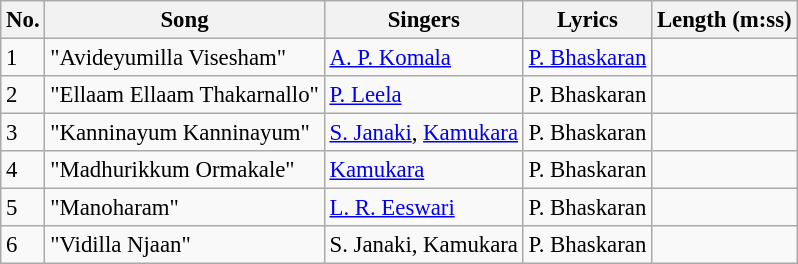<table class="wikitable" style="font-size:95%;">
<tr>
<th>No.</th>
<th>Song</th>
<th>Singers</th>
<th>Lyrics</th>
<th>Length (m:ss)</th>
</tr>
<tr>
<td>1</td>
<td>"Avideyumilla Visesham"</td>
<td><a href='#'>A. P. Komala</a></td>
<td><a href='#'>P. Bhaskaran</a></td>
<td></td>
</tr>
<tr>
<td>2</td>
<td>"Ellaam Ellaam Thakarnallo"</td>
<td><a href='#'>P. Leela</a></td>
<td>P. Bhaskaran</td>
<td></td>
</tr>
<tr>
<td>3</td>
<td>"Kanninayum Kanninayum"</td>
<td><a href='#'>S. Janaki</a>, <a href='#'>Kamukara</a></td>
<td>P. Bhaskaran</td>
<td></td>
</tr>
<tr>
<td>4</td>
<td>"Madhurikkum Ormakale"</td>
<td><a href='#'>Kamukara</a></td>
<td>P. Bhaskaran</td>
<td></td>
</tr>
<tr>
<td>5</td>
<td>"Manoharam"</td>
<td><a href='#'>L. R. Eeswari</a></td>
<td>P. Bhaskaran</td>
<td></td>
</tr>
<tr>
<td>6</td>
<td>"Vidilla Njaan"</td>
<td>S. Janaki, Kamukara</td>
<td>P. Bhaskaran</td>
<td></td>
</tr>
</table>
